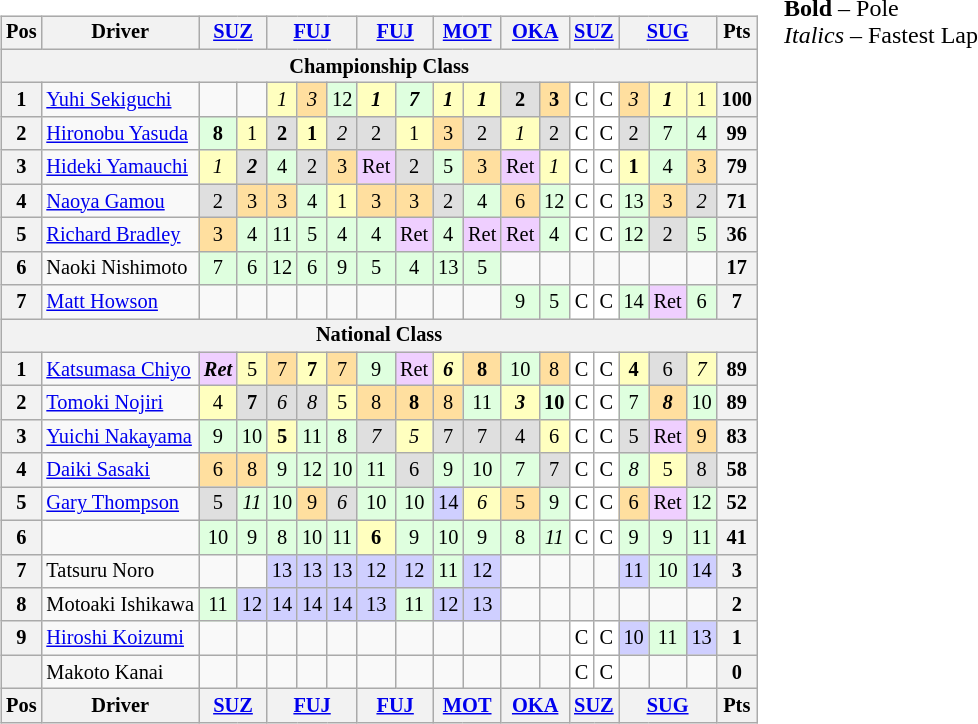<table>
<tr>
<td><br><table class="wikitable" style="font-size: 85%; text-align:center">
<tr valign="top">
<th valign="middle">Pos</th>
<th valign="middle">Driver</th>
<th colspan=2><a href='#'>SUZ</a></th>
<th colspan=3><a href='#'>FUJ</a></th>
<th colspan=2><a href='#'>FUJ</a></th>
<th colspan=2><a href='#'>MOT</a></th>
<th colspan=2><a href='#'>OKA</a></th>
<th colspan=2><a href='#'>SUZ</a></th>
<th colspan=3><a href='#'>SUG</a></th>
<th valign="middle">Pts</th>
</tr>
<tr>
<th colspan=19>Championship Class</th>
</tr>
<tr>
<th>1</th>
<td align=left> <a href='#'>Yuhi Sekiguchi</a></td>
<td></td>
<td></td>
<td style="background:#FFFFBF;"><em>1</em></td>
<td style="background:#FFDF9F;"><em>3</em></td>
<td style="background:#DFFFDF;">12</td>
<td style="background:#FFFFBF;"><strong><em>1</em></strong></td>
<td style="background:#DFFFDF;"><strong><em>7</em></strong></td>
<td style="background:#FFFFBF;"><strong><em>1</em></strong></td>
<td style="background:#FFFFBF;"><strong><em>1</em></strong></td>
<td style="background:#DFDFDF;"><strong>2</strong></td>
<td style="background:#FFDF9F;"><strong>3</strong></td>
<td style="background:#ffffff;">C</td>
<td style="background:#ffffff;">C</td>
<td style="background:#FFDF9F;"><em>3</em></td>
<td style="background:#FFFFBF;"><strong><em>1</em></strong></td>
<td style="background:#FFFFBF;">1</td>
<th>100</th>
</tr>
<tr>
<th>2</th>
<td align=left> <a href='#'>Hironobu Yasuda</a></td>
<td style="background:#DFFFDF;"><strong>8</strong></td>
<td style="background:#FFFFBF;">1</td>
<td style="background:#DFDFDF;"><strong>2</strong></td>
<td style="background:#FFFFBF;"><strong>1</strong></td>
<td style="background:#DFDFDF;"><em>2</em></td>
<td style="background:#DFDFDF;">2</td>
<td style="background:#FFFFBF;">1</td>
<td style="background:#FFDF9F;">3</td>
<td style="background:#DFDFDF;">2</td>
<td style="background:#FFFFBF;"><em>1</em></td>
<td style="background:#DFDFDF;">2</td>
<td style="background:#ffffff;">C</td>
<td style="background:#ffffff;">C</td>
<td style="background:#DFDFDF;">2</td>
<td style="background:#DFFFDF;">7</td>
<td style="background:#DFFFDF;">4</td>
<th>99</th>
</tr>
<tr>
<th>3</th>
<td align=left> <a href='#'>Hideki Yamauchi</a></td>
<td style="background:#FFFFBF;"><em>1</em></td>
<td style="background:#DFDFDF;"><strong><em>2</em></strong></td>
<td style="background:#DFFFDF;">4</td>
<td style="background:#DFDFDF;">2</td>
<td style="background:#FFDF9F;">3</td>
<td style="background:#EFCFFF;">Ret</td>
<td style="background:#DFDFDF;">2</td>
<td style="background:#DFFFDF;">5</td>
<td style="background:#FFDF9F;">3</td>
<td style="background:#EFCFFF;">Ret</td>
<td style="background:#FFFFBF;"><em>1</em></td>
<td style="background:#ffffff;">C</td>
<td style="background:#ffffff;">C</td>
<td style="background:#FFFFBF;"><strong>1</strong></td>
<td style="background:#DFFFDF;">4</td>
<td style="background:#FFDF9F;">3</td>
<th>79</th>
</tr>
<tr>
<th>4</th>
<td align=left> <a href='#'>Naoya Gamou</a></td>
<td style="background:#DFDFDF;">2</td>
<td style="background:#FFDF9F;">3</td>
<td style="background:#FFDF9F;">3</td>
<td style="background:#DFFFDF;">4</td>
<td style="background:#FFFFBF;">1</td>
<td style="background:#FFDF9F;">3</td>
<td style="background:#FFDF9F;">3</td>
<td style="background:#DFDFDF;">2</td>
<td style="background:#DFFFDF;">4</td>
<td style="background:#FFDF9F;">6</td>
<td style="background:#DFFFDF;">12</td>
<td style="background:#ffffff;">C</td>
<td style="background:#ffffff;">C</td>
<td style="background:#DFFFDF;">13</td>
<td style="background:#FFDF9F;">3</td>
<td style="background:#DFDFDF;"><em>2</em></td>
<th>71</th>
</tr>
<tr>
<th>5</th>
<td align=left> <a href='#'>Richard Bradley</a></td>
<td style="background:#FFDF9F;">3</td>
<td style="background:#DFFFDF;">4</td>
<td style="background:#DFFFDF;">11</td>
<td style="background:#DFFFDF;">5</td>
<td style="background:#DFFFDF;">4</td>
<td style="background:#DFFFDF;">4</td>
<td style="background:#EFCFFF;">Ret</td>
<td style="background:#DFFFDF;">4</td>
<td style="background:#EFCFFF;">Ret</td>
<td style="background:#EFCFFF;">Ret</td>
<td style="background:#DFFFDF;">4</td>
<td style="background:#ffffff;">C</td>
<td style="background:#ffffff;">C</td>
<td style="background:#DFFFDF;">12</td>
<td style="background:#DFDFDF;">2</td>
<td style="background:#DFFFDF;">5</td>
<th>36</th>
</tr>
<tr>
<th>6</th>
<td align=left> Naoki Nishimoto</td>
<td style="background:#DFFFDF;">7</td>
<td style="background:#DFFFDF;">6</td>
<td style="background:#DFFFDF;">12</td>
<td style="background:#DFFFDF;">6</td>
<td style="background:#DFFFDF;">9</td>
<td style="background:#DFFFDF;">5</td>
<td style="background:#DFFFDF;">4</td>
<td style="background:#DFFFDF;">13</td>
<td style="background:#DFFFDF;">5</td>
<td></td>
<td></td>
<td></td>
<td></td>
<td></td>
<td></td>
<td></td>
<th>17</th>
</tr>
<tr>
<th>7</th>
<td align=left> <a href='#'>Matt Howson</a></td>
<td></td>
<td></td>
<td></td>
<td></td>
<td></td>
<td></td>
<td></td>
<td></td>
<td></td>
<td style="background:#DFFFDF;">9</td>
<td style="background:#DFFFDF;">5</td>
<td style="background:#ffffff;">C</td>
<td style="background:#ffffff;">C</td>
<td style="background:#DFFFDF;">14</td>
<td style="background:#EFCFFF;">Ret</td>
<td style="background:#DFFFDF;">6</td>
<th>7</th>
</tr>
<tr>
<th colspan=19>National Class</th>
</tr>
<tr>
<th>1</th>
<td align=left> <a href='#'>Katsumasa Chiyo</a></td>
<td style="background:#EFCFFF;"><strong><em>Ret</em></strong></td>
<td style="background:#FFFFBF;">5</td>
<td style="background:#FFDF9F;">7</td>
<td style="background:#FFFFBF;"><strong>7</strong></td>
<td style="background:#FFDF9F;">7</td>
<td style="background:#DFFFDF;">9</td>
<td style="background:#EFCFFF;">Ret</td>
<td style="background:#FFFFBF;"><strong><em>6</em></strong></td>
<td style="background:#FFDF9F;"><strong>8</strong></td>
<td style="background:#DFFFDF;">10</td>
<td style="background:#FFDF9F;">8</td>
<td style="background:#ffffff;">C</td>
<td style="background:#ffffff;">C</td>
<td style="background:#FFFFBF;"><strong>4</strong></td>
<td style="background:#DFDFDF;">6</td>
<td style="background:#FFFFBF;"><em>7</em></td>
<th>89</th>
</tr>
<tr>
<th>2</th>
<td align=left> <a href='#'>Tomoki Nojiri</a></td>
<td style="background:#FFFFBF;">4</td>
<td style="background:#DFDFDF;"><strong>7</strong></td>
<td style="background:#DFDFDF;"><em>6</em></td>
<td style="background:#DFDFDF;"><em>8</em></td>
<td style="background:#FFFFBF;">5</td>
<td style="background:#FFDF9F;">8</td>
<td style="background:#FFDF9F;"><strong>8</strong></td>
<td style="background:#FFDF9F;">8</td>
<td style="background:#DFFFDF;">11</td>
<td style="background:#FFFFBF;"><strong><em>3</em></strong></td>
<td style="background:#DFFFDF;"><strong>10</strong></td>
<td style="background:#ffffff;">C</td>
<td style="background:#ffffff;">C</td>
<td style="background:#DFFFDF;">7</td>
<td style="background:#FFDF9F;"><strong><em>8</em></strong></td>
<td style="background:#DFFFDF;">10</td>
<th>89</th>
</tr>
<tr>
<th>3</th>
<td align=left> <a href='#'>Yuichi Nakayama</a></td>
<td style="background:#DFFFDF;">9</td>
<td style="background:#DFFFDF;">10</td>
<td style="background:#FFFFBF;"><strong>5</strong></td>
<td style="background:#DFFFDF;">11</td>
<td style="background:#DFFFDF;">8</td>
<td style="background:#DFDFDF;"><em>7</em></td>
<td style="background:#FFFFBF;"><em>5</em></td>
<td style="background:#DFDFDF;">7</td>
<td style="background:#DFDFDF;">7</td>
<td style="background:#DFDFDF;">4</td>
<td style="background:#FFFFBF;">6</td>
<td style="background:#ffffff;">C</td>
<td style="background:#ffffff;">C</td>
<td style="background:#DFDFDF;">5</td>
<td style="background:#EFCFFF;">Ret</td>
<td style="background:#FFDF9F;">9</td>
<th>83</th>
</tr>
<tr>
<th>4</th>
<td align=left> <a href='#'>Daiki Sasaki</a></td>
<td style="background:#FFDF9F;">6</td>
<td style="background:#FFDF9F;">8</td>
<td style="background:#DFFFDF;">9</td>
<td style="background:#DFFFDF;">12</td>
<td style="background:#DFFFDF;">10</td>
<td style="background:#DFFFDF;">11</td>
<td style="background:#DFDFDF;">6</td>
<td style="background:#DFFFDF;">9</td>
<td style="background:#DFFFDF;">10</td>
<td style="background:#DFFFDF;">7</td>
<td style="background:#DFDFDF;">7</td>
<td style="background:#ffffff;">C</td>
<td style="background:#ffffff;">C</td>
<td style="background:#DFFFDF;"><em>8</em></td>
<td style="background:#FFFFBF;">5</td>
<td style="background:#DFDFDF;">8</td>
<th>58</th>
</tr>
<tr>
<th>5</th>
<td align=left> <a href='#'>Gary Thompson</a></td>
<td style="background:#DFDFDF;">5</td>
<td style="background:#DFFFDF;"><em>11</em></td>
<td style="background:#DFFFDF;">10</td>
<td style="background:#FFDF9F;">9</td>
<td style="background:#DFDFDF;"><em>6</em></td>
<td style="background:#DFFFDF;">10</td>
<td style="background:#DFFFDF;">10</td>
<td style="background:#CFCFFF;">14</td>
<td style="background:#FFFFBF;"><em>6</em></td>
<td style="background:#FFDF9F;">5</td>
<td style="background:#DFFFDF;">9</td>
<td style="background:#ffffff;">C</td>
<td style="background:#ffffff;">C</td>
<td style="background:#FFDF9F;">6</td>
<td style="background:#EFCFFF;">Ret</td>
<td style="background:#DFFFDF;">12</td>
<th>52</th>
</tr>
<tr>
<th>6</th>
<td align=left> </td>
<td style="background:#DFFFDF;">10</td>
<td style="background:#DFFFDF;">9</td>
<td style="background:#DFFFDF;">8</td>
<td style="background:#DFFFDF;">10</td>
<td style="background:#DFFFDF;">11</td>
<td style="background:#FFFFBF;"><strong>6</strong></td>
<td style="background:#DFFFDF;">9</td>
<td style="background:#DFFFDF;">10</td>
<td style="background:#DFFFDF;">9</td>
<td style="background:#DFFFDF;">8</td>
<td style="background:#DFFFDF;"><em>11</em></td>
<td style="background:#ffffff;">C</td>
<td style="background:#ffffff;">C</td>
<td style="background:#DFFFDF;">9</td>
<td style="background:#DFFFDF;">9</td>
<td style="background:#DFFFDF;">11</td>
<th>41</th>
</tr>
<tr>
<th>7</th>
<td align=left> Tatsuru Noro</td>
<td></td>
<td></td>
<td style="background:#CFCFFF;">13</td>
<td style="background:#CFCFFF;">13</td>
<td style="background:#CFCFFF;">13</td>
<td style="background:#CFCFFF;">12</td>
<td style="background:#CFCFFF;">12</td>
<td style="background:#DFFFDF;">11</td>
<td style="background:#CFCFFF;">12</td>
<td></td>
<td></td>
<td></td>
<td></td>
<td style="background:#CFCFFF;">11</td>
<td style="background:#DFFFDF;">10</td>
<td style="background:#CFCFFF;">14</td>
<th>3</th>
</tr>
<tr>
<th>8</th>
<td align=left> Motoaki Ishikawa</td>
<td style="background:#DFFFDF;">11</td>
<td style="background:#CFCFFF;">12</td>
<td style="background:#CFCFFF;">14</td>
<td style="background:#CFCFFF;">14</td>
<td style="background:#CFCFFF;">14</td>
<td style="background:#CFCFFF;">13</td>
<td style="background:#DFFFDF;">11</td>
<td style="background:#CFCFFF;">12</td>
<td style="background:#CFCFFF;">13</td>
<td></td>
<td></td>
<td></td>
<td></td>
<td></td>
<td></td>
<td></td>
<th>2</th>
</tr>
<tr>
<th>9</th>
<td align=left> <a href='#'>Hiroshi Koizumi</a></td>
<td></td>
<td></td>
<td></td>
<td></td>
<td></td>
<td></td>
<td></td>
<td></td>
<td></td>
<td></td>
<td></td>
<td style="background:#ffffff;">C</td>
<td style="background:#ffffff;">C</td>
<td style="background:#CFCFFF;">10</td>
<td style="background:#DFFFDF;">11</td>
<td style="background:#CFCFFF;">13</td>
<th>1</th>
</tr>
<tr>
<th></th>
<td align=left> Makoto Kanai</td>
<td></td>
<td></td>
<td></td>
<td></td>
<td></td>
<td></td>
<td></td>
<td></td>
<td></td>
<td></td>
<td></td>
<td style="background:#ffffff;">C</td>
<td style="background:#ffffff;">C</td>
<td></td>
<td></td>
<td></td>
<th>0</th>
</tr>
<tr valign="top">
<th valign="middle">Pos</th>
<th valign="middle">Driver</th>
<th colspan=2><a href='#'>SUZ</a></th>
<th colspan=3><a href='#'>FUJ</a></th>
<th colspan=2><a href='#'>FUJ</a></th>
<th colspan=2><a href='#'>MOT</a></th>
<th colspan=2><a href='#'>OKA</a></th>
<th colspan=2><a href='#'>SUZ</a></th>
<th colspan=3><a href='#'>SUG</a></th>
<th valign="middle">Pts</th>
</tr>
</table>
</td>
<td valign="top"><br>
<span><strong>Bold</strong> – Pole<br><em>Italics</em> – Fastest Lap</span></td>
</tr>
</table>
